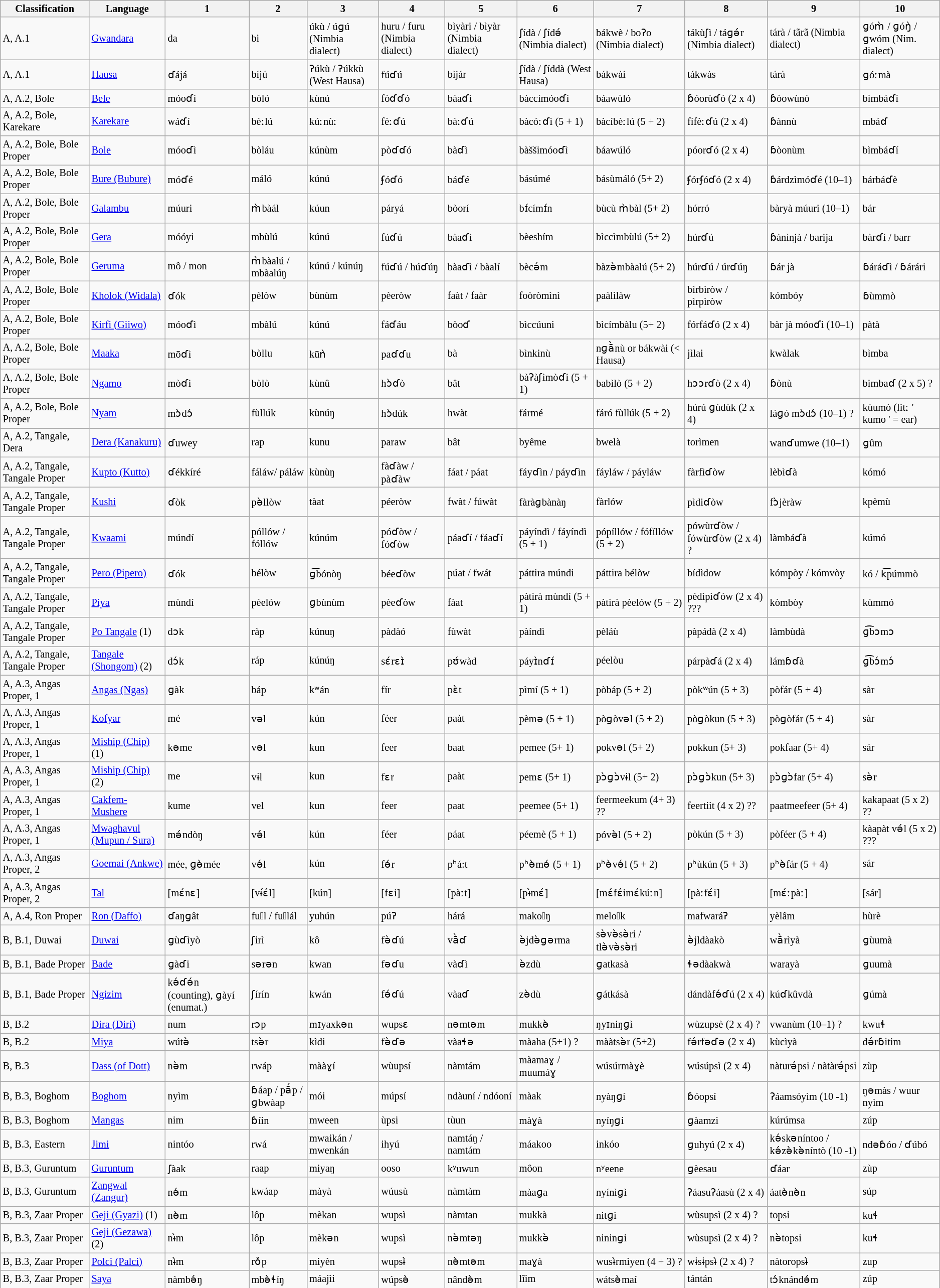<table class="wikitable sortable"  style="font-size: 85%">
<tr>
<th>Classification</th>
<th>Language</th>
<th>1</th>
<th>2</th>
<th>3</th>
<th>4</th>
<th>5</th>
<th>6</th>
<th>7</th>
<th>8</th>
<th>9</th>
<th>10</th>
</tr>
<tr>
<td>A, A.1</td>
<td><a href='#'>Gwandara</a></td>
<td>da</td>
<td>bi</td>
<td>úkù / úɡú (Nimbia dialect)</td>
<td>huru / furu  (Nimbia dialect)</td>
<td>bìyàri / bìyàr (Nimbia dialect)</td>
<td>ʃídà / ʃídə́ (Nimbia dialect)</td>
<td>bákwè / boʔo (Nimbia dialect)</td>
<td>tákùʃì / táɡə́r (Nimbia dialect)</td>
<td>tárà / tãrã (Nimbia dialect)</td>
<td>ɡóm̀ / ɡóŋ̀ / ɡwóm (Nim. dialect)</td>
</tr>
<tr>
<td>A, A.1</td>
<td><a href='#'>Hausa</a></td>
<td>ɗájá</td>
<td>bíjú</td>
<td>ʔúkù / ʔúkkù (West Hausa)</td>
<td>fúɗú</td>
<td>bìjár</td>
<td>ʃídà / ʃíddà (West Hausa)</td>
<td>bákwài</td>
<td>tákwàs</td>
<td>tárà</td>
<td>ɡóːmà</td>
</tr>
<tr>
<td>A, A.2, Bole</td>
<td><a href='#'>Bele</a></td>
<td>móoɗì</td>
<td>bòló</td>
<td>kùnú</td>
<td>fòɗɗó</td>
<td>bàaɗì</td>
<td>bàccímóoɗì</td>
<td>báawùló</td>
<td>ɓóorùɗó (2 x 4)</td>
<td>ɓòowùnò</td>
<td>bìmbáɗí</td>
</tr>
<tr>
<td>A, A.2, Bole, Karekare</td>
<td><a href='#'>Karekare</a></td>
<td>wáɗí</td>
<td>bèːlú</td>
<td>kúːnùː</td>
<td>fèːɗú</td>
<td>bàːɗú</td>
<td>bàcóːɗì (5 + 1)</td>
<td>bàcíbèːlú  (5 + 2)</td>
<td>fífèːɗú (2 x 4)</td>
<td>ɓànnù</td>
<td>mbáɗ</td>
</tr>
<tr>
<td>A, A.2, Bole, Bole Proper</td>
<td><a href='#'>Bole</a></td>
<td>móoɗì</td>
<td>bòláu</td>
<td>kúnùm</td>
<td>pòɗɗó</td>
<td>bàɗì</td>
<td>bàššimóoɗì</td>
<td>báawúló</td>
<td>póorɗó (2 x 4)</td>
<td>ɓòonùm</td>
<td>bìmbáɗí</td>
</tr>
<tr>
<td>A, A.2, Bole, Bole Proper</td>
<td><a href='#'>Bure (Bubure)</a></td>
<td>móɗé</td>
<td>máló</td>
<td>kúnú</td>
<td>ʄóɗó</td>
<td>báɗé</td>
<td>básúmé</td>
<td>básùmáló  (5+ 2)</td>
<td>ʄórʄóɗó (2 x 4)</td>
<td>ɓárdzìmóɗé (10–1)</td>
<td>bárbáɗè</td>
</tr>
<tr>
<td>A, A.2, Bole, Bole Proper</td>
<td><a href='#'>Galambu</a></td>
<td>múuri</td>
<td>m̀bàál</td>
<td>kúun</td>
<td>páryá</td>
<td>bòorí</td>
<td>bɪ́címɪ́n</td>
<td>bùcù m̀bàl (5+ 2)</td>
<td>hórró</td>
<td>bàryà múuri (10–1)</td>
<td>bár</td>
</tr>
<tr>
<td>A, A.2, Bole, Bole Proper</td>
<td><a href='#'>Gera</a></td>
<td>móóyi</td>
<td>mbùlú</td>
<td>kúnú</td>
<td>fúɗú</td>
<td>bàaɗì</td>
<td>bèeshím</td>
<td>bìccìmbùlú (5+ 2)</td>
<td>húrɗú</td>
<td>ɓànìnjà / barija</td>
<td>bàrɗí / barr</td>
</tr>
<tr>
<td>A, A.2, Bole, Bole Proper</td>
<td><a href='#'>Geruma</a></td>
<td>mô / mon</td>
<td>m̀bàalú / mbàalúŋ</td>
<td>kúnú / kúnúŋ</td>
<td>fúɗú / húɗúŋ</td>
<td>bàaɗì / bàalí</td>
<td>bècə́m</td>
<td>bàzə̀mbàalú  (5+ 2)</td>
<td>húrɗú / úrɗúŋ</td>
<td>ɓár jà</td>
<td>ɓáráɗì / ɓárári</td>
</tr>
<tr>
<td>A, A.2, Bole, Bole Proper</td>
<td><a href='#'>Kholok (Widala)</a></td>
<td>ɗók</td>
<td>pèlòw</td>
<td>bùnùm</td>
<td>pèeròw</td>
<td>faàt / faàr</td>
<td>foòròmìnì</td>
<td>paàlìlàw</td>
<td>bìrbìròw / pìrpìròw</td>
<td>kómbóy</td>
<td>ɓùmmò</td>
</tr>
<tr>
<td>A, A.2, Bole, Bole Proper</td>
<td><a href='#'>Kirfi (Giiwo)</a></td>
<td>móoɗì</td>
<td>mbàlú</td>
<td>kúnú</td>
<td>fáɗáu</td>
<td>bòoɗ</td>
<td>bìccúuni</td>
<td>bìcímbàlu (5+ 2)</td>
<td>fórfáɗó (2 x 4)</td>
<td>bàr jà móoɗi (10–1)</td>
<td>pàtà</td>
</tr>
<tr>
<td>A, A.2, Bole, Bole Proper</td>
<td><a href='#'>Maaka</a></td>
<td>mōɗì</td>
<td>bòllu</td>
<td>kūǹ</td>
<td>paɗɗu</td>
<td>bà</td>
<td>bìnkinù</td>
<td>nɡā̀nù or bákwài (< Hausa)</td>
<td>jìlai</td>
<td>kwàlak</td>
<td>bìmba</td>
</tr>
<tr>
<td>A, A.2, Bole, Bole Proper</td>
<td><a href='#'>Ngamo</a></td>
<td>mòɗi</td>
<td>bòlò</td>
<td>kùnû</td>
<td>hɔ̀ɗò</td>
<td>bât</td>
<td>bàʔàʃìmòɗi (5 + 1)</td>
<td>babìlò  (5 + 2)</td>
<td>hɔɔrɗò (2 x 4)</td>
<td>ɓònù</td>
<td>bimbaɗ  (2 x 5) ?</td>
</tr>
<tr>
<td>A, A.2, Bole, Bole Proper</td>
<td><a href='#'>Nyam</a></td>
<td>mɔ̀dɔ́</td>
<td>fùllúk</td>
<td>kùnúŋ</td>
<td>hɔ̀dúk</td>
<td>hwàt</td>
<td>fármé</td>
<td>fáró fùllúk (5 + 2)</td>
<td>húrú ɡùdùk (2 x 4)</td>
<td>láɡó mɔ̀dɔ́  (10–1)  ?</td>
<td>kùumò (litː ' kumo ' = ear)</td>
</tr>
<tr>
<td>A, A.2, Tangale, Dera</td>
<td><a href='#'>Dera (Kanakuru)</a></td>
<td>ɗuwey</td>
<td>rap</td>
<td>kunu</td>
<td>paraw</td>
<td>bât</td>
<td>byême</td>
<td>bwelà</td>
<td>torìmen</td>
<td>wanɗumwe  (10–1)</td>
<td>ɡûm</td>
</tr>
<tr>
<td>A, A.2, Tangale, Tangale Proper</td>
<td><a href='#'>Kupto (Kutto)</a></td>
<td>ɗékkíré</td>
<td>fáláw/ páláw</td>
<td>kùnùŋ</td>
<td>fàɗàw / pàɗàw</td>
<td>fáat / páat</td>
<td>fáyɗìn / páyɗìn</td>
<td>fáyláw / páyláw</td>
<td>fàrfìɗòw</td>
<td>lèbìɗà</td>
<td>kómó</td>
</tr>
<tr>
<td>A, A.2, Tangale, Tangale Proper</td>
<td><a href='#'>Kushi</a></td>
<td>ɗòk</td>
<td>pə̀llòw</td>
<td>tàat</td>
<td>péeròw</td>
<td>fwàt / fúwàt</td>
<td>fàràɡbànàŋ</td>
<td>fàrlów</td>
<td>pìdiɗòw</td>
<td>fɔ̀jèràw</td>
<td>kpèmù</td>
</tr>
<tr>
<td>A, A.2, Tangale, Tangale Proper</td>
<td><a href='#'>Kwaami</a></td>
<td>múndí</td>
<td>póllów / fóllów</td>
<td>kúnúm</td>
<td>póɗòw / fóɗòw</td>
<td>páaɗí / fáaɗí</td>
<td>páyíndì / fáyíndì (5 + 1)</td>
<td>pópíllów / fófíllów  (5 + 2)</td>
<td>pówùrɗòw / fówùrɗòw (2 x 4) ?</td>
<td>làmbáɗà</td>
<td>kúmó</td>
</tr>
<tr>
<td>A, A.2, Tangale, Tangale Proper</td>
<td><a href='#'>Pero (Pipero)</a></td>
<td>ɗók</td>
<td>bélòw</td>
<td>ɡ͡bónòŋ</td>
<td>béeɗòw</td>
<td>púat / fwát</td>
<td>páttira múndi</td>
<td>páttira bélòw</td>
<td>bídìdow</td>
<td>kómpòy / kómvòy</td>
<td>kó / k͡púmmò</td>
</tr>
<tr>
<td>A, A.2, Tangale, Tangale Proper</td>
<td><a href='#'>Piya</a></td>
<td>mùndí</td>
<td>pèelów</td>
<td>ɡbùnùm</td>
<td>pèeɗòw</td>
<td>fàat</td>
<td>pàtìrà mùndí (5 + 1)</td>
<td>pàtìrà pèelów (5 + 2)</td>
<td>pèdìpìɗów (2 x 4) ???</td>
<td>kòmbòy</td>
<td>kùmmó</td>
</tr>
<tr>
<td>A, A.2, Tangale, Tangale Proper</td>
<td><a href='#'>Po Tangale</a> (1)</td>
<td>dɔk</td>
<td>ràp</td>
<td>kúnuŋ</td>
<td>pàdàó</td>
<td>fùwàt</td>
<td>pàíndì</td>
<td>pèláù</td>
<td>pàpádà (2 x 4)</td>
<td>làmbùdà</td>
<td>ɡ͡bɔmɔ</td>
</tr>
<tr>
<td>A, A.2, Tangale, Tangale Proper</td>
<td><a href='#'>Tangale (Shongom)</a> (2)</td>
<td>dɔ́k</td>
<td>ráp</td>
<td>kúnúŋ</td>
<td>sɛ́rɛɪ̀</td>
<td>pʊ́wàd</td>
<td>páyɪ̀nɗɪ́</td>
<td>péelòu</td>
<td>párpàɗá (2 x 4)</td>
<td>lámɓɗà</td>
<td>ɡ͡bɔ́mɔ́</td>
</tr>
<tr>
<td>A, A.3, Angas Proper, 1</td>
<td><a href='#'>Angas (Ngas)</a></td>
<td>ɡàk</td>
<td>báp</td>
<td>kʷán</td>
<td>fír</td>
<td>pɛ̀t</td>
<td>pìmí  (5 + 1)</td>
<td>pòbáp  (5 + 2)</td>
<td>pòkʷún (5 + 3)</td>
<td>pòfár (5 + 4)</td>
<td>sàr</td>
</tr>
<tr>
<td>A, A.3, Angas Proper, 1</td>
<td><a href='#'>Kofyar</a></td>
<td>mé</td>
<td>vəl</td>
<td>kún</td>
<td>féer</td>
<td>paàt</td>
<td>pèmə  (5 + 1)</td>
<td>pòɡòvəl  (5 + 2)</td>
<td>pòɡòkun (5 + 3)</td>
<td>pòɡòfár (5 + 4)</td>
<td>sàr</td>
</tr>
<tr>
<td>A, A.3, Angas Proper, 1</td>
<td><a href='#'>Miship (Chip)</a> (1)</td>
<td>kəme</td>
<td>vəl</td>
<td>kun</td>
<td>feer</td>
<td>baat</td>
<td>pemee   (5+ 1)</td>
<td>pokvəl (5+ 2)</td>
<td>pokkun  (5+ 3)</td>
<td>pokfaar  (5+ 4)</td>
<td>sár</td>
</tr>
<tr>
<td>A, A.3, Angas Proper, 1</td>
<td><a href='#'>Miship (Chip)</a> (2)</td>
<td>me</td>
<td>vɨl</td>
<td>kun</td>
<td>fɛr</td>
<td>paàt</td>
<td>pemɛ   (5+ 1)</td>
<td>pɔ̀ɡɔ̀vɨl (5+ 2)</td>
<td>pɔ̀ɡɔ̀kun (5+ 3)</td>
<td>pɔ̀ɡɔ̀far (5+ 4)</td>
<td>sə̀r</td>
</tr>
<tr>
<td>A, A.3, Angas Proper, 1</td>
<td><a href='#'>Cakfem-Mushere</a></td>
<td>kume</td>
<td>vel</td>
<td>kun</td>
<td>feer</td>
<td>paat</td>
<td>peemee   (5+ 1)</td>
<td>feermeekum (4+ 3) ??</td>
<td>feertiit  (4 x 2) ??</td>
<td>paatmeefeer  (5+ 4)</td>
<td>kakapaat (5 x 2) ??</td>
</tr>
<tr>
<td>A, A.3, Angas Proper, 1</td>
<td><a href='#'>Mwaghavul (Mupun / Sura)</a></td>
<td>mə́ndòŋ</td>
<td>və́l</td>
<td>kún</td>
<td>féer</td>
<td>páat</td>
<td>péemè  (5 + 1)</td>
<td>póvə̀l  (5 + 2)</td>
<td>pòkún (5 + 3)</td>
<td>pòféer (5 + 4)</td>
<td>kàapàt və́l (5 x 2)  ???</td>
</tr>
<tr>
<td>A, A.3, Angas Proper, 2</td>
<td><a href='#'>Goemai (Ankwe)</a></td>
<td>mée, ɡə̀mée</td>
<td>və́l</td>
<td>kún</td>
<td>fə́r</td>
<td>pʰá:t</td>
<td>pʰə̀mə́  (5 + 1)</td>
<td>pʰə̀və́l  (5 + 2)</td>
<td>pʰùkún (5 + 3)</td>
<td>pʰə̀fár (5 + 4)</td>
<td>sár</td>
</tr>
<tr>
<td>A, A.3, Angas Proper, 2</td>
<td><a href='#'>Tal</a></td>
<td>[mɛ́nɛ]</td>
<td>[vɨ́ɛ́l]</td>
<td>[kún]</td>
<td>[fɛi]</td>
<td>[pàːt]</td>
<td>[pɨ̀mɛ́]</td>
<td>[mɛ́fɛ́imɛ́kúːn]</td>
<td>[pàːfɛ́i]</td>
<td>[mɛ́ːpàː]</td>
<td>[sár]</td>
</tr>
<tr>
<td>A, A.4, Ron Proper</td>
<td><a href='#'>Ron (Daffo)</a></td>
<td>ɗaŋɡât</td>
<td>ful / fulál</td>
<td>yuhún</td>
<td>púʔ</td>
<td>hárá</td>
<td>makoŋ</td>
<td>melok</td>
<td>mafwaráʔ</td>
<td>yèlâm</td>
<td>hùrè</td>
</tr>
<tr>
<td>B, B.1, Duwai</td>
<td><a href='#'>Duwai</a></td>
<td>ɡùɗìyò</td>
<td>ʃirì</td>
<td>kô</td>
<td>fə̀ɗú</td>
<td>vā̀ɗ</td>
<td>ə̀jdə̀ɡərma</td>
<td>sə̀və̀sə̀ri / tlə̀və̀sə̀ri</td>
<td>ə̀jldàakò</td>
<td>wā̀rìyà</td>
<td>ɡùumà</td>
</tr>
<tr>
<td>B, B.1, Bade Proper</td>
<td><a href='#'>Bade</a></td>
<td>ɡàɗi</td>
<td>sərən</td>
<td>kwan</td>
<td>fəɗu</td>
<td>vàɗì</td>
<td>ə̀zdù</td>
<td>ɡatkasà</td>
<td>ɬədàakwà</td>
<td>warayà</td>
<td>ɡuumà</td>
</tr>
<tr>
<td>B, B.1, Bade Proper</td>
<td><a href='#'>Ngizim</a></td>
<td>kə́ɗə́n (counting), ɡàyí (enumat.)</td>
<td>ʃírín</td>
<td>kwán</td>
<td>fə́ɗú</td>
<td>vàaɗ</td>
<td>zə̀dù</td>
<td>ɡátkásà</td>
<td>dándàfə́ɗú (2 x 4)</td>
<td>kúɗkûvdà</td>
<td>ɡúmà</td>
</tr>
<tr>
<td>B, B.2</td>
<td><a href='#'>Dira (Diri)</a></td>
<td>num</td>
<td>rɔp</td>
<td>mɪyaxkən</td>
<td>wupsɛ</td>
<td>nəmtəm</td>
<td>mukkə̀</td>
<td>ŋyɪniŋɡì</td>
<td>wùzupsè (2 x 4) ?</td>
<td>vwanùm (10–1) ?</td>
<td>kwuɬ</td>
</tr>
<tr>
<td>B, B.2</td>
<td><a href='#'>Miya</a></td>
<td>wútə̀</td>
<td>tsə̀r</td>
<td>kìdi</td>
<td>fə̀ɗə</td>
<td>vàaɬə</td>
<td>màaha  (5+1) ?</td>
<td>mààtsə̀r (5+2)</td>
<td>fə́rfəɗə (2 x 4)</td>
<td>kùcìyà</td>
<td>də́rɓitim</td>
</tr>
<tr>
<td>B, B.3</td>
<td><a href='#'>Dass (of Dott)</a></td>
<td>nə̀m</td>
<td>rwáp</td>
<td>mààɣí</td>
<td>wùupsí</td>
<td>nàmtám</td>
<td>màamaɣ / muumáɣ</td>
<td>wúsúrmàɣè</td>
<td>wúsúpsì  (2 x 4)</td>
<td>nàturə́psi / nàtàrə́psi</td>
<td>zùp</td>
</tr>
<tr>
<td>B, B.3, Boghom</td>
<td><a href='#'>Boghom</a></td>
<td>nyìm</td>
<td>ɓáap / pā́p / ɡbwàap</td>
<td>mói</td>
<td>múpsí</td>
<td>ndàuní / ndóoní</td>
<td>màak</td>
<td>nyàŋɡí</td>
<td>ɓóopsí</td>
<td>ʔáamsóyìm  (10 -1)</td>
<td>ŋəmàs / wuur nyìm</td>
</tr>
<tr>
<td>B, B.3, Boghom</td>
<td><a href='#'>Mangas</a></td>
<td>nim</td>
<td>ɓíin</td>
<td>mween</td>
<td>ùpsi</td>
<td>tùun</td>
<td>màɣà</td>
<td>nyíŋɡi</td>
<td>ɡàamzi</td>
<td>kúrúmsa</td>
<td>zúp</td>
</tr>
<tr>
<td>B, B.3, Eastern</td>
<td><a href='#'>Jimi</a></td>
<td>nintóo</td>
<td>rwá</td>
<td>mwaikán / mwenkán</td>
<td>ihyú</td>
<td>namtáŋ / namtám</td>
<td>máakoo</td>
<td>inkóo</td>
<td>ɡuhyú (2 x 4)</td>
<td>kə́skəníntoo / kə́zə̀kə̀níntò (10 -1)</td>
<td>ndəɓóo / ɗúbó</td>
</tr>
<tr>
<td>B, B.3, Guruntum</td>
<td><a href='#'>Guruntum</a></td>
<td>ʃàak</td>
<td>raap</td>
<td>miyaŋ</td>
<td>ooso</td>
<td>kʸuwun</td>
<td>môon</td>
<td>nʸeene</td>
<td>ɡèesau</td>
<td>ɗáar</td>
<td>zùp</td>
</tr>
<tr>
<td>B, B.3, Guruntum</td>
<td><a href='#'>Zangwal (Zangur)</a></td>
<td>nə́m</td>
<td>kwáap</td>
<td>màyà</td>
<td>wúusù</td>
<td>nàmtàm</td>
<td>màaɡa</td>
<td>nyínìɡì</td>
<td>ʔáasuʔáasù  (2 x 4)</td>
<td>áatə̀nə̀n</td>
<td>súp</td>
</tr>
<tr>
<td>B, B.3, Zaar Proper</td>
<td><a href='#'>Geji (Gyazi)</a> (1)</td>
<td>nə̀m</td>
<td>lôp</td>
<td>mèkan</td>
<td>wupsì</td>
<td>nàmtan</td>
<td>mukkà</td>
<td>nitɡi</td>
<td>wùsupsì (2 x 4) ?</td>
<td>topsi</td>
<td>kuɬ</td>
</tr>
<tr>
<td>B, B.3, Zaar Proper</td>
<td><a href='#'>Geji (Gezawa)</a> (2)</td>
<td>nɨ̀m</td>
<td>lôp</td>
<td>mèkən</td>
<td>wupsì</td>
<td>nə̀mtəŋ</td>
<td>mukkə̀</td>
<td>nininɡi</td>
<td>wùsupsì (2 x 4) ?</td>
<td>nə̀topsi</td>
<td>kuɬ</td>
</tr>
<tr>
<td>B, B.3, Zaar Proper</td>
<td><a href='#'>Polci (Palci)</a></td>
<td>nɨ̀m</td>
<td>rǒp</td>
<td>miyèn</td>
<td>wupsɨ̀</td>
<td>nə̀mtəm</td>
<td>maɣà</td>
<td>wusɨ̀rmìyen  (4 + 3) ?</td>
<td>wɨsɨpsɨ̀ (2 x 4) ?</td>
<td>nàtoropsɨ̀</td>
<td>zup</td>
</tr>
<tr>
<td>B, B.3, Zaar Proper</td>
<td><a href='#'>Saya</a></td>
<td>nàmbə́ŋ</td>
<td>mbə̀ɬíŋ</td>
<td>máajìi</td>
<td>wúpsə̀</td>
<td>nândə̀m</td>
<td>lîim</td>
<td>wátsə̀maí</td>
<td>tántán</td>
<td>tɔ́knándə́m</td>
<td>zúp</td>
</tr>
</table>
